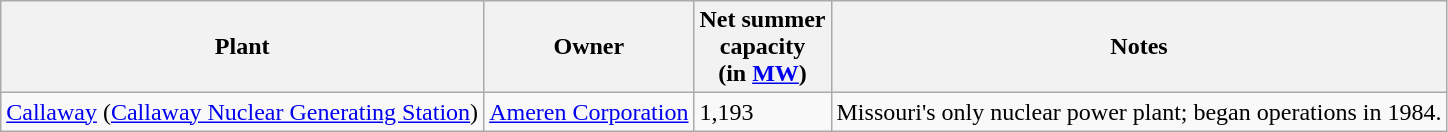<table class="wikitable sortable" border="1">
<tr>
<th>Plant</th>
<th>Owner</th>
<th>Net summer<br>capacity<br>(in <a href='#'>MW</a>)</th>
<th>Notes</th>
</tr>
<tr>
<td><a href='#'>Callaway</a> (<a href='#'>Callaway Nuclear Generating Station</a>)</td>
<td><a href='#'>Ameren Corporation</a></td>
<td>1,193</td>
<td>Missouri's only nuclear power plant; began operations in 1984.</td>
</tr>
</table>
